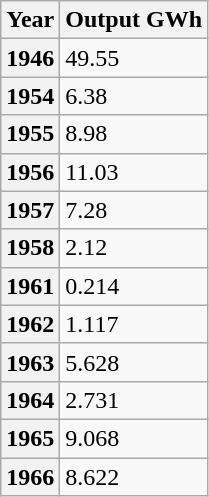<table class="wikitable">
<tr>
<th>Year</th>
<th>Output GWh</th>
</tr>
<tr>
<th>1946</th>
<td>49.55</td>
</tr>
<tr>
<th>1954</th>
<td>6.38</td>
</tr>
<tr>
<th>1955</th>
<td>8.98</td>
</tr>
<tr>
<th>1956</th>
<td>11.03</td>
</tr>
<tr>
<th>1957</th>
<td>7.28</td>
</tr>
<tr>
<th>1958</th>
<td>2.12</td>
</tr>
<tr>
<th>1961</th>
<td>0.214</td>
</tr>
<tr>
<th>1962</th>
<td>1.117</td>
</tr>
<tr>
<th>1963</th>
<td>5.628</td>
</tr>
<tr>
<th>1964</th>
<td>2.731</td>
</tr>
<tr>
<th>1965</th>
<td>9.068</td>
</tr>
<tr>
<th>1966</th>
<td>8.622</td>
</tr>
</table>
